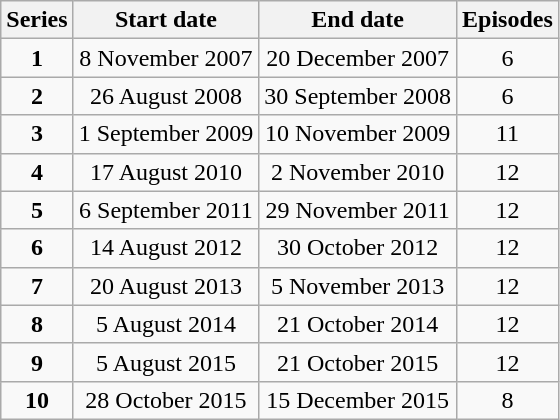<table class="wikitable" style="text-align:center;">
<tr>
<th>Series</th>
<th>Start date</th>
<th>End date</th>
<th>Episodes</th>
</tr>
<tr>
<td><strong>1</strong></td>
<td>8 November 2007</td>
<td>20 December 2007</td>
<td>6</td>
</tr>
<tr>
<td><strong>2</strong></td>
<td>26 August 2008</td>
<td>30 September 2008</td>
<td>6</td>
</tr>
<tr>
<td><strong>3</strong></td>
<td>1 September 2009</td>
<td>10 November 2009</td>
<td>11</td>
</tr>
<tr>
<td><strong>4</strong></td>
<td>17 August 2010</td>
<td>2 November 2010</td>
<td>12</td>
</tr>
<tr>
<td><strong>5</strong></td>
<td>6 September 2011</td>
<td>29 November 2011</td>
<td>12</td>
</tr>
<tr>
<td><strong>6</strong></td>
<td>14 August 2012</td>
<td>30 October 2012</td>
<td>12</td>
</tr>
<tr>
<td><strong>7</strong></td>
<td>20 August 2013</td>
<td>5 November 2013</td>
<td>12</td>
</tr>
<tr>
<td><strong>8</strong></td>
<td>5 August 2014</td>
<td>21 October 2014</td>
<td>12</td>
</tr>
<tr>
<td><strong>9</strong></td>
<td>5 August 2015</td>
<td>21 October 2015</td>
<td>12</td>
</tr>
<tr>
<td><strong>10</strong></td>
<td>28 October 2015</td>
<td>15 December 2015</td>
<td>8</td>
</tr>
</table>
